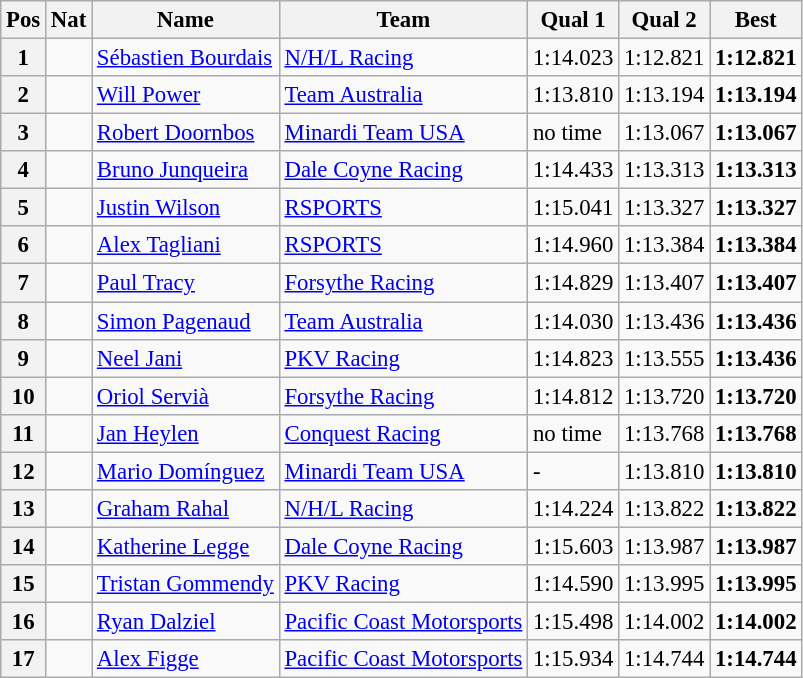<table class="wikitable" style="font-size: 95%;">
<tr>
<th>Pos</th>
<th>Nat</th>
<th>Name</th>
<th>Team</th>
<th>Qual 1</th>
<th>Qual 2</th>
<th>Best</th>
</tr>
<tr>
<th>1</th>
<td></td>
<td><a href='#'>Sébastien Bourdais</a></td>
<td><a href='#'>N/H/L Racing</a></td>
<td>1:14.023</td>
<td>1:12.821</td>
<td><strong>1:12.821</strong></td>
</tr>
<tr>
<th>2</th>
<td></td>
<td><a href='#'>Will Power</a></td>
<td><a href='#'>Team Australia</a></td>
<td>1:13.810</td>
<td>1:13.194</td>
<td><strong>1:13.194</strong></td>
</tr>
<tr>
<th>3</th>
<td></td>
<td><a href='#'>Robert Doornbos</a></td>
<td><a href='#'>Minardi Team USA</a></td>
<td>no time</td>
<td>1:13.067</td>
<td><strong>1:13.067</strong></td>
</tr>
<tr>
<th>4</th>
<td></td>
<td><a href='#'>Bruno Junqueira</a></td>
<td><a href='#'>Dale Coyne Racing</a></td>
<td>1:14.433</td>
<td>1:13.313</td>
<td><strong>1:13.313</strong></td>
</tr>
<tr>
<th>5</th>
<td></td>
<td><a href='#'>Justin Wilson</a></td>
<td><a href='#'>RSPORTS</a></td>
<td>1:15.041</td>
<td>1:13.327</td>
<td><strong>1:13.327</strong></td>
</tr>
<tr>
<th>6</th>
<td></td>
<td><a href='#'>Alex Tagliani</a></td>
<td><a href='#'>RSPORTS</a></td>
<td>1:14.960</td>
<td>1:13.384</td>
<td><strong>1:13.384</strong></td>
</tr>
<tr>
<th>7</th>
<td></td>
<td><a href='#'>Paul Tracy</a></td>
<td><a href='#'>Forsythe Racing</a></td>
<td>1:14.829</td>
<td>1:13.407</td>
<td><strong>1:13.407</strong></td>
</tr>
<tr>
<th>8</th>
<td></td>
<td><a href='#'>Simon Pagenaud</a></td>
<td><a href='#'>Team Australia</a></td>
<td>1:14.030</td>
<td>1:13.436</td>
<td><strong>1:13.436</strong></td>
</tr>
<tr>
<th>9</th>
<td></td>
<td><a href='#'>Neel Jani</a></td>
<td><a href='#'>PKV Racing</a></td>
<td>1:14.823</td>
<td>1:13.555</td>
<td><strong>1:13.436</strong></td>
</tr>
<tr>
<th>10</th>
<td></td>
<td><a href='#'>Oriol Servià</a></td>
<td><a href='#'>Forsythe Racing</a></td>
<td>1:14.812</td>
<td>1:13.720</td>
<td><strong>1:13.720</strong></td>
</tr>
<tr>
<th>11</th>
<td></td>
<td><a href='#'>Jan Heylen</a></td>
<td><a href='#'>Conquest Racing</a></td>
<td>no time</td>
<td>1:13.768</td>
<td><strong>1:13.768</strong></td>
</tr>
<tr>
<th>12</th>
<td></td>
<td><a href='#'>Mario Domínguez</a></td>
<td><a href='#'>Minardi Team USA</a></td>
<td>-</td>
<td>1:13.810</td>
<td><strong>1:13.810</strong></td>
</tr>
<tr>
<th>13</th>
<td></td>
<td><a href='#'>Graham Rahal</a></td>
<td><a href='#'>N/H/L Racing</a></td>
<td>1:14.224</td>
<td>1:13.822</td>
<td><strong>1:13.822</strong></td>
</tr>
<tr>
<th>14</th>
<td></td>
<td><a href='#'>Katherine Legge</a></td>
<td><a href='#'>Dale Coyne Racing</a></td>
<td>1:15.603</td>
<td>1:13.987</td>
<td><strong>1:13.987</strong></td>
</tr>
<tr>
<th>15</th>
<td></td>
<td><a href='#'>Tristan Gommendy</a></td>
<td><a href='#'>PKV Racing</a></td>
<td>1:14.590</td>
<td>1:13.995</td>
<td><strong>1:13.995</strong></td>
</tr>
<tr>
<th>16</th>
<td></td>
<td><a href='#'>Ryan Dalziel</a></td>
<td><a href='#'>Pacific Coast Motorsports</a></td>
<td>1:15.498</td>
<td>1:14.002</td>
<td><strong>1:14.002</strong></td>
</tr>
<tr>
<th>17</th>
<td></td>
<td><a href='#'>Alex Figge</a></td>
<td><a href='#'>Pacific Coast Motorsports</a></td>
<td>1:15.934</td>
<td>1:14.744</td>
<td><strong>1:14.744</strong></td>
</tr>
</table>
